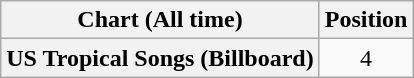<table class="wikitable plainrowheaders " style="text-align:center;">
<tr>
<th scope="col">Chart (All time)</th>
<th scope="col">Position</th>
</tr>
<tr>
<th scope="row">US Tropical Songs (Billboard)</th>
<td>4</td>
</tr>
</table>
